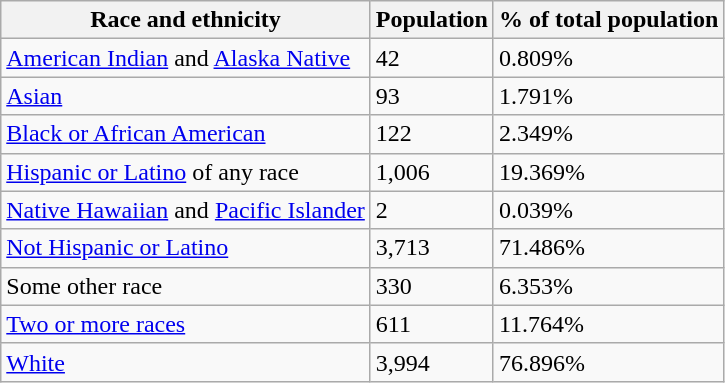<table class="wikitable">
<tr>
<th>Race and ethnicity</th>
<th>Population</th>
<th>% of total population</th>
</tr>
<tr>
<td><a href='#'>American Indian</a> and <a href='#'>Alaska Native</a></td>
<td>42</td>
<td>0.809%</td>
</tr>
<tr>
<td><a href='#'>Asian</a></td>
<td>93</td>
<td>1.791%</td>
</tr>
<tr>
<td><a href='#'>Black or African American</a></td>
<td>122</td>
<td>2.349%</td>
</tr>
<tr>
<td><a href='#'>Hispanic or Latino</a> of any race</td>
<td>1,006</td>
<td>19.369%</td>
</tr>
<tr>
<td><a href='#'>Native Hawaiian</a> and <a href='#'>Pacific Islander</a></td>
<td>2</td>
<td>0.039%</td>
</tr>
<tr>
<td><a href='#'>Not Hispanic or Latino</a></td>
<td>3,713</td>
<td>71.486%</td>
</tr>
<tr>
<td>Some other race</td>
<td>330</td>
<td>6.353%</td>
</tr>
<tr>
<td><a href='#'>Two or more races</a></td>
<td>611</td>
<td>11.764%</td>
</tr>
<tr>
<td><a href='#'>White</a></td>
<td>3,994</td>
<td>76.896%</td>
</tr>
</table>
